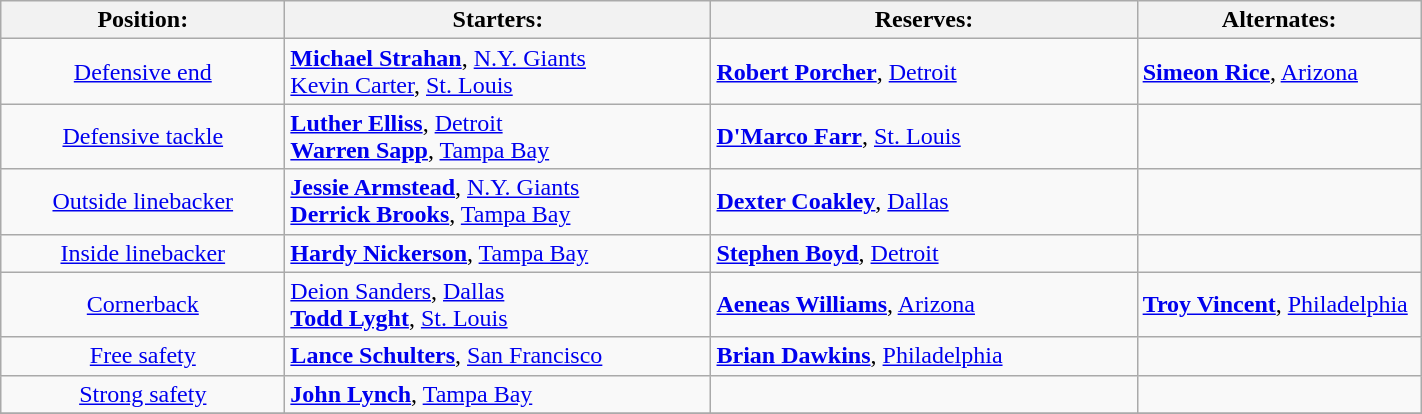<table class="wikitable" width=75%>
<tr>
<th width=20%>Position:</th>
<th width=30%>Starters:</th>
<th width=30%>Reserves:</th>
<th width=30%>Alternates:</th>
</tr>
<tr>
<td align=center><a href='#'>Defensive end</a></td>
<td> <strong><a href='#'>Michael Strahan</a></strong>, <a href='#'>N.Y. Giants</a><br> <a href='#'>Kevin Carter</a>, <a href='#'>St. Louis</a></td>
<td> <strong><a href='#'>Robert Porcher</a></strong>, <a href='#'>Detroit</a></td>
<td> <strong><a href='#'>Simeon Rice</a></strong>, <a href='#'>Arizona</a></td>
</tr>
<tr>
<td align=center><a href='#'>Defensive tackle</a></td>
<td> <strong><a href='#'>Luther Elliss</a></strong>, <a href='#'>Detroit</a><br> <strong><a href='#'>Warren Sapp</a></strong>, <a href='#'>Tampa Bay</a></td>
<td> <strong><a href='#'>D'Marco Farr</a></strong>, <a href='#'>St. Louis</a></td>
<td></td>
</tr>
<tr>
<td align=center><a href='#'>Outside linebacker</a></td>
<td> <strong><a href='#'>Jessie Armstead</a></strong>, <a href='#'>N.Y. Giants</a><br> <strong><a href='#'>Derrick Brooks</a></strong>, <a href='#'>Tampa Bay</a></td>
<td> <strong><a href='#'>Dexter Coakley</a></strong>, <a href='#'>Dallas</a></td>
<td></td>
</tr>
<tr>
<td align=center><a href='#'>Inside linebacker</a></td>
<td> <strong><a href='#'>Hardy Nickerson</a></strong>, <a href='#'>Tampa Bay</a></td>
<td> <strong><a href='#'>Stephen Boyd</a></strong>, <a href='#'>Detroit</a></td>
<td></td>
</tr>
<tr>
<td align=center><a href='#'>Cornerback</a></td>
<td> <a href='#'>Deion Sanders</a>, <a href='#'>Dallas</a><br> <strong><a href='#'>Todd Lyght</a></strong>, <a href='#'>St. Louis</a></td>
<td> <strong><a href='#'>Aeneas Williams</a></strong>, <a href='#'>Arizona</a></td>
<td> <strong><a href='#'>Troy Vincent</a></strong>, <a href='#'>Philadelphia</a></td>
</tr>
<tr>
<td align=center><a href='#'>Free safety</a></td>
<td> <strong><a href='#'>Lance Schulters</a></strong>, <a href='#'>San Francisco</a></td>
<td> <strong><a href='#'>Brian Dawkins</a></strong>, <a href='#'>Philadelphia</a></td>
<td></td>
</tr>
<tr>
<td align=center><a href='#'>Strong safety</a></td>
<td> <strong><a href='#'>John Lynch</a></strong>, <a href='#'>Tampa Bay</a></td>
<td></td>
<td></td>
</tr>
<tr>
</tr>
</table>
